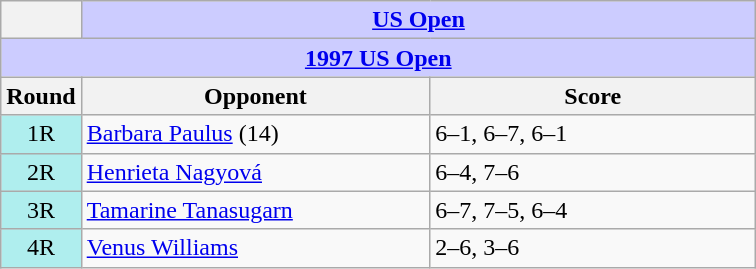<table class="wikitable collapsible collapsed">
<tr>
<th></th>
<th colspan=2 style="background:#ccf;"><a href='#'>US Open</a></th>
</tr>
<tr>
<th colspan=3 style="background:#ccf;"><a href='#'>1997 US Open</a></th>
</tr>
<tr>
<th>Round</th>
<th width=225>Opponent</th>
<th width=210>Score</th>
</tr>
<tr>
<td style="text-align:center; background:#afeeee;">1R</td>
<td> <a href='#'>Barbara Paulus</a> (14)</td>
<td>6–1, 6–7, 6–1</td>
</tr>
<tr>
<td style="text-align:center; background:#afeeee;">2R</td>
<td> <a href='#'>Henrieta Nagyová</a></td>
<td>6–4, 7–6</td>
</tr>
<tr>
<td style="text-align:center; background:#afeeee;">3R</td>
<td> <a href='#'>Tamarine Tanasugarn</a></td>
<td>6–7, 7–5, 6–4</td>
</tr>
<tr>
<td style="text-align:center; background:#afeeee;">4R</td>
<td> <a href='#'>Venus Williams</a></td>
<td>2–6, 3–6</td>
</tr>
</table>
